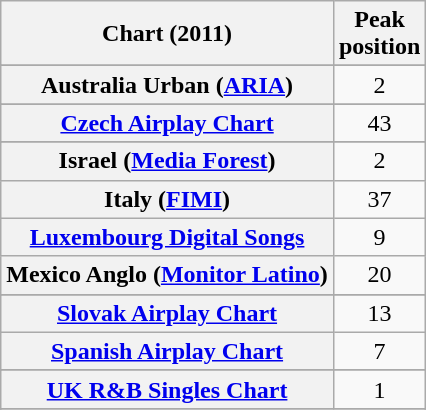<table class="wikitable sortable plainrowheaders">
<tr>
<th scope="col">Chart (2011)</th>
<th scope="col">Peak<br>position</th>
</tr>
<tr>
</tr>
<tr>
<th scope="row">Australia Urban (<a href='#'>ARIA</a>)</th>
<td style="text-align:center;">2</td>
</tr>
<tr>
</tr>
<tr>
</tr>
<tr>
</tr>
<tr>
</tr>
<tr>
<th scope="row"><a href='#'>Czech Airplay Chart</a></th>
<td style="text-align:center;">43</td>
</tr>
<tr>
</tr>
<tr>
</tr>
<tr>
</tr>
<tr>
</tr>
<tr>
</tr>
<tr>
<th scope="row">Israel (<a href='#'>Media Forest</a>)</th>
<td style="text-align:center;">2</td>
</tr>
<tr>
<th scope="row">Italy (<a href='#'>FIMI</a>)</th>
<td style="text-align:center;">37</td>
</tr>
<tr>
<th scope="row"><a href='#'>Luxembourg Digital Songs</a></th>
<td style="text-align:center;">9</td>
</tr>
<tr>
<th scope="row">Mexico Anglo (<a href='#'>Monitor Latino</a>)</th>
<td style="text-align:center;">20</td>
</tr>
<tr>
</tr>
<tr>
</tr>
<tr>
</tr>
<tr>
</tr>
<tr>
<th scope="row"><a href='#'>Slovak Airplay Chart</a></th>
<td style="text-align:center;">13</td>
</tr>
<tr>
<th scope="row"><a href='#'>Spanish Airplay Chart</a></th>
<td style="text-align:center;">7</td>
</tr>
<tr>
</tr>
<tr>
</tr>
<tr>
</tr>
<tr>
<th scope="row"><a href='#'>UK R&B Singles Chart</a></th>
<td style="text-align:center;">1</td>
</tr>
<tr>
</tr>
<tr>
</tr>
<tr>
</tr>
<tr>
</tr>
<tr>
</tr>
</table>
